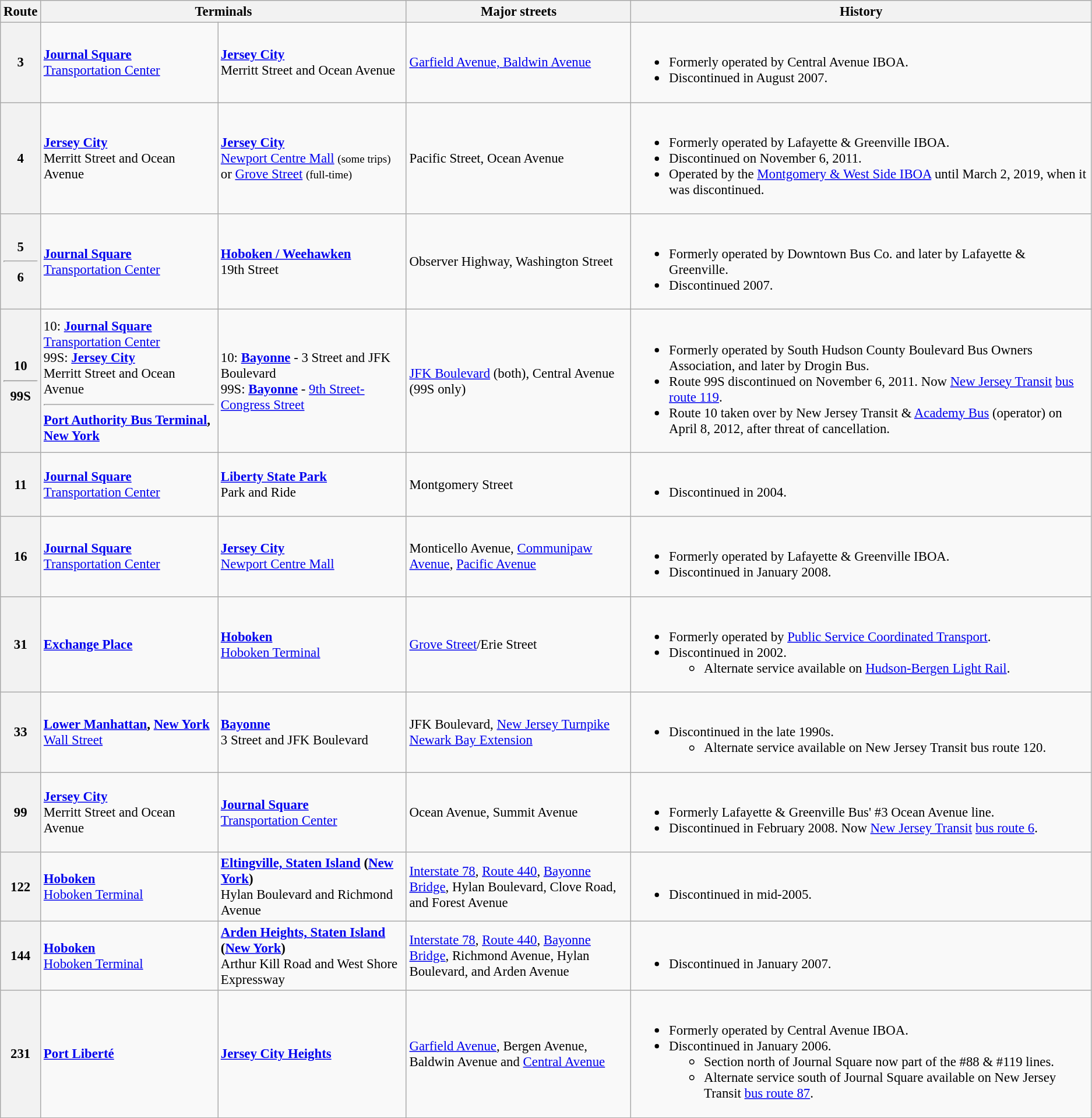<table class=wikitable style="font-size: 95%;" text-valign="center"|>
<tr>
<th>Route</th>
<th colspan=2>Terminals</th>
<th width="250px">Major streets</th>
<th>History</th>
</tr>
<tr>
<th>3<br></th>
<td><strong><a href='#'>Journal Square</a></strong><br> <a href='#'>Transportation Center</a></td>
<td><strong><a href='#'>Jersey City</a></strong><br>Merritt Street and Ocean Avenue</td>
<td><a href='#'>Garfield Avenue, Baldwin Avenue</a></td>
<td><br><ul><li>Formerly operated by Central Avenue IBOA.</li><li>Discontinued in August 2007.</li></ul></td>
</tr>
<tr>
<th>4<br></th>
<td><strong><a href='#'>Jersey City</a></strong><br>Merritt Street and Ocean Avenue</td>
<td><strong><a href='#'>Jersey City</a></strong><br><a href='#'>Newport Centre Mall</a> <small>(some trips)</small><br>or <a href='#'>Grove Street</a> <small>(full-time)</small></td>
<td>Pacific Street, Ocean Avenue</td>
<td><br><ul><li>Formerly operated by Lafayette & Greenville IBOA.</li><li>Discontinued on November 6, 2011.</li><li>Operated by the <a href='#'>Montgomery & West Side IBOA</a> until March 2, 2019, when it was discontinued.</li></ul></td>
</tr>
<tr>
<th>5<hr>6<br></th>
<td><strong><a href='#'>Journal Square</a></strong><br> <a href='#'>Transportation Center</a></td>
<td><strong><a href='#'>Hoboken / Weehawken</a></strong><br>19th Street</td>
<td>Observer Highway, Washington Street</td>
<td><br><ul><li>Formerly operated by Downtown Bus Co. and later by Lafayette & Greenville.</li><li>Discontinued 2007.</li></ul></td>
</tr>
<tr>
<th>10<hr>99S<br></th>
<td>10: <strong><a href='#'>Journal Square</a></strong><br> <a href='#'>Transportation Center</a><br>99S: <strong><a href='#'>Jersey City</a></strong><br>Merritt Street and Ocean Avenue<hr><strong><a href='#'>Port Authority Bus Terminal</a>, <a href='#'>New York</a></strong></td>
<td>10: <strong><a href='#'>Bayonne</a></strong> - 3 Street and JFK Boulevard<br>99S: <strong><a href='#'>Bayonne</a></strong> - <a href='#'>9th Street-Congress Street</a></td>
<td><a href='#'>JFK Boulevard</a> (both), Central Avenue (99S only)</td>
<td><br><ul><li>Formerly operated by South Hudson County Boulevard Bus Owners Association, and later by Drogin Bus.</li><li>Route 99S discontinued on November 6, 2011. Now <a href='#'>New Jersey Transit</a> <a href='#'>bus route 119</a>.</li><li>Route 10 taken over by New Jersey Transit & <a href='#'>Academy Bus</a> (operator) on April 8, 2012, after threat of cancellation.</li></ul></td>
</tr>
<tr>
<th>11<br></th>
<td><strong><a href='#'>Journal Square</a></strong><br> <a href='#'>Transportation Center</a></td>
<td><strong><a href='#'>Liberty State Park</a></strong><br>Park and Ride</td>
<td>Montgomery Street</td>
<td><br><ul><li>Discontinued in 2004.</li></ul></td>
</tr>
<tr>
<th>16<br></th>
<td><strong><a href='#'>Journal Square</a></strong><br> <a href='#'>Transportation Center</a></td>
<td><strong><a href='#'>Jersey City</a></strong><br><a href='#'>Newport Centre Mall</a></td>
<td>Monticello Avenue, <a href='#'>Communipaw Avenue</a>, <a href='#'>Pacific Avenue</a></td>
<td><br><ul><li>Formerly operated by Lafayette & Greenville IBOA.</li><li>Discontinued in January 2008.</li></ul></td>
</tr>
<tr>
<th>31</th>
<td><strong><a href='#'>Exchange Place</a></strong></td>
<td><strong><a href='#'>Hoboken</a></strong><br><a href='#'>Hoboken Terminal</a></td>
<td><a href='#'>Grove Street</a>/Erie Street</td>
<td><br><ul><li>Formerly operated by <a href='#'>Public Service Coordinated Transport</a>.</li><li>Discontinued in 2002.<ul><li>Alternate service available on <a href='#'>Hudson-Bergen Light Rail</a>.</li></ul></li></ul></td>
</tr>
<tr>
<th>33</th>
<td><strong><a href='#'>Lower Manhattan</a>, <a href='#'>New York</a></strong><br><a href='#'>Wall Street</a></td>
<td><strong><a href='#'>Bayonne</a></strong><br>3 Street and JFK Boulevard</td>
<td>JFK Boulevard, <a href='#'>New Jersey Turnpike Newark Bay Extension</a></td>
<td><br><ul><li>Discontinued in the late 1990s.<ul><li>Alternate service available on New Jersey Transit bus route 120.</li></ul></li></ul></td>
</tr>
<tr>
<th>99</th>
<td><strong><a href='#'>Jersey City</a></strong><br>Merritt Street and Ocean Avenue</td>
<td><strong><a href='#'>Journal Square</a></strong><br> <a href='#'>Transportation Center</a></td>
<td>Ocean Avenue, Summit Avenue</td>
<td><br><ul><li>Formerly Lafayette & Greenville Bus' #3 Ocean Avenue line.</li><li>Discontinued in February 2008. Now <a href='#'>New Jersey Transit</a> <a href='#'>bus route 6</a>.</li></ul></td>
</tr>
<tr>
<th>122<br></th>
<td><strong><a href='#'>Hoboken</a></strong><br><a href='#'>Hoboken Terminal</a></td>
<td><strong><a href='#'>Eltingville, Staten Island</a> (<a href='#'>New York</a>)</strong><br>Hylan Boulevard and Richmond Avenue</td>
<td><a href='#'>Interstate 78</a>, <a href='#'>Route 440</a>, <a href='#'>Bayonne Bridge</a>, Hylan Boulevard, Clove Road, and Forest Avenue</td>
<td><br><ul><li>Discontinued in mid-2005.</li></ul></td>
</tr>
<tr>
<th>144<br></th>
<td><strong><a href='#'>Hoboken</a></strong><br><a href='#'>Hoboken Terminal</a></td>
<td><strong><a href='#'>Arden Heights, Staten Island</a> (<a href='#'>New York</a>)</strong><br>Arthur Kill Road and West Shore Expressway</td>
<td><a href='#'>Interstate 78</a>, <a href='#'>Route 440</a>, <a href='#'>Bayonne Bridge</a>, Richmond Avenue, Hylan Boulevard, and Arden Avenue</td>
<td><br><ul><li>Discontinued in January 2007.</li></ul></td>
</tr>
<tr>
<th>231<br></th>
<td><strong><a href='#'>Port Liberté</a></strong></td>
<td><strong><a href='#'>Jersey City Heights</a></strong></td>
<td><a href='#'>Garfield Avenue</a>, Bergen Avenue, Baldwin Avenue and <a href='#'>Central Avenue</a></td>
<td><br><ul><li>Formerly operated by Central Avenue IBOA.</li><li>Discontinued in January 2006.<ul><li>Section north of Journal Square now part of the #88 & #119 lines.</li><li>Alternate service south of Journal Square available on New Jersey Transit <a href='#'>bus route 87</a>.</li></ul></li></ul></td>
</tr>
<tr>
</tr>
</table>
